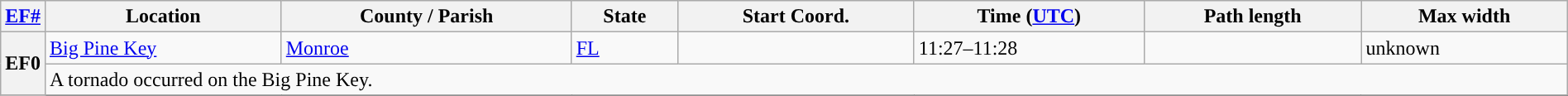<table class="wikitable sortable" style="width:100%;">
<tr>
<th scope="col" width="2%" align="center"><a href='#'>EF#</a></th>
<th scope="col" align="center" class="unsortable">Location</th>
<th scope="col" align="center" class="unsortable">County / Parish</th>
<th scope="col" align="center">State</th>
<th scope="col" align="center">Start Coord.</th>
<th scope="col" align="center">Time (<a href='#'>UTC</a>)</th>
<th scope="col" align="center">Path length</th>
<th scope="col" align="center">Max width</th>
</tr>
<tr>
<th scope="row" rowspan="2" style="background-color:#">EF0</th>
<td><a href='#'>Big Pine Key</a></td>
<td><a href='#'>Monroe</a></td>
<td><a href='#'>FL</a></td>
<td></td>
<td>11:27–11:28</td>
<td></td>
<td>unknown</td>
</tr>
<tr class="expand-child">
<td colspan="8" style=" border-bottom: 1px solid black;">A tornado occurred on the Big Pine Key.</td>
</tr>
<tr>
</tr>
</table>
